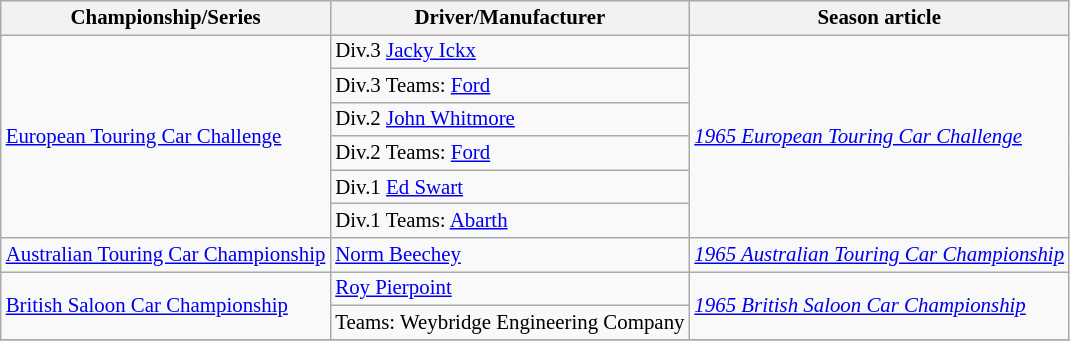<table class="wikitable" style="font-size: 87%;">
<tr>
<th>Championship/Series</th>
<th>Driver/Manufacturer</th>
<th>Season article</th>
</tr>
<tr>
<td rowspan=6><a href='#'>European Touring Car Challenge</a></td>
<td>Div.3  <a href='#'>Jacky Ickx</a></td>
<td rowspan=6><em><a href='#'>1965 European Touring Car Challenge</a></em></td>
</tr>
<tr>
<td>Div.3 Teams:  <a href='#'>Ford</a></td>
</tr>
<tr>
<td>Div.2  <a href='#'>John Whitmore</a></td>
</tr>
<tr>
<td>Div.2 Teams:  <a href='#'>Ford</a></td>
</tr>
<tr>
<td>Div.1  <a href='#'>Ed Swart</a></td>
</tr>
<tr>
<td>Div.1 Teams:  <a href='#'>Abarth</a></td>
</tr>
<tr>
<td><a href='#'>Australian Touring Car Championship</a></td>
<td> <a href='#'>Norm Beechey</a></td>
<td><em><a href='#'>1965 Australian Touring Car Championship</a></em></td>
</tr>
<tr>
<td rowspan=2><a href='#'>British Saloon Car Championship</a></td>
<td> <a href='#'>Roy Pierpoint</a></td>
<td rowspan=2><em><a href='#'>1965 British Saloon Car Championship</a></em></td>
</tr>
<tr>
<td>Teams:  Weybridge Engineering Company</td>
</tr>
<tr>
</tr>
</table>
